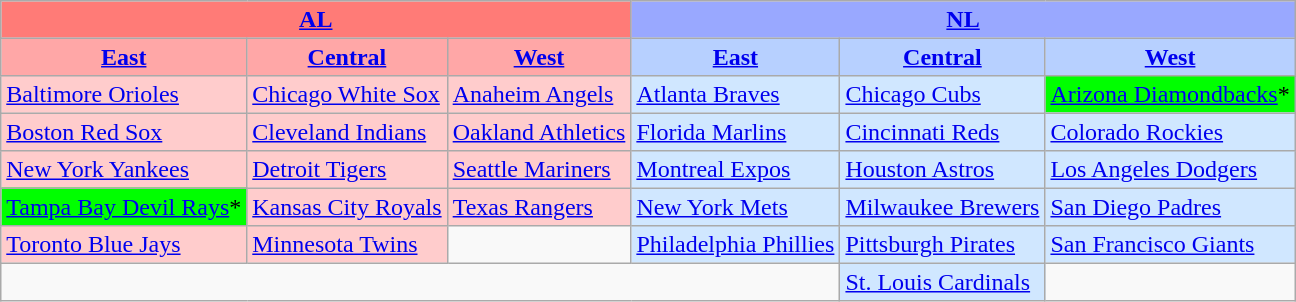<table class="wikitable" style="font-size:100%;line-height:1.1;">
<tr>
<th colspan="3" style="background-color: #FF7B77;"><a href='#'>AL</a></th>
<th colspan="3" style="background-color: #99A8FF;"><a href='#'>NL</a></th>
</tr>
<tr>
<th style="background-color: #FFA7A7;"><a href='#'>East</a></th>
<th style="background-color: #FFA7A7;"><a href='#'>Central</a></th>
<th style="background-color: #FFA7A7;"><a href='#'>West</a></th>
<th style="background-color: #B7D0FF;"><a href='#'>East</a></th>
<th style="background-color: #B7D0FF;"><a href='#'>Central</a></th>
<th style="background-color: #B7D0FF;"><a href='#'>West</a></th>
</tr>
<tr>
<td style="background-color: #FFCCCC;"><a href='#'>Baltimore Orioles</a></td>
<td style="background-color: #FFCCCC;"><a href='#'>Chicago White Sox</a></td>
<td style="background-color: #FFCCCC;"><a href='#'>Anaheim Angels</a></td>
<td style="background-color: #D0E7FF;"><a href='#'>Atlanta Braves</a></td>
<td style="background-color: #D0E7FF;"><a href='#'>Chicago Cubs</a></td>
<td style="background-color: #00FF00;"><a href='#'>Arizona Diamondbacks</a>*</td>
</tr>
<tr>
<td style="background-color: #FFCCCC;"><a href='#'>Boston Red Sox</a></td>
<td style="background-color: #FFCCCC;"><a href='#'>Cleveland Indians</a></td>
<td style="background-color: #FFCCCC;"><a href='#'>Oakland Athletics</a></td>
<td style="background-color: #D0E7FF;"><a href='#'>Florida Marlins</a></td>
<td style="background-color: #D0E7FF;"><a href='#'>Cincinnati Reds</a></td>
<td style="background-color: #D0E7FF;"><a href='#'>Colorado Rockies</a></td>
</tr>
<tr>
<td style="background-color: #FFCCCC;"><a href='#'>New York Yankees</a></td>
<td style="background-color: #FFCCCC;"><a href='#'>Detroit Tigers</a></td>
<td style="background-color: #FFCCCC;"><a href='#'>Seattle Mariners</a></td>
<td style="background-color: #D0E7FF;"><a href='#'>Montreal Expos</a></td>
<td style="background-color: #D0E7FF;"><a href='#'>Houston Astros</a></td>
<td style="background-color: #D0E7FF;"><a href='#'>Los Angeles Dodgers</a></td>
</tr>
<tr>
<td style="background-color: #00FF00;"><a href='#'>Tampa Bay Devil Rays</a>*</td>
<td style="background-color: #FFCCCC;"><a href='#'>Kansas City Royals</a></td>
<td style="background-color: #FFCCCC;"><a href='#'>Texas Rangers</a></td>
<td style="background-color: #D0E7FF;"><a href='#'>New York Mets</a></td>
<td style="background-color: #D0E7FF;"><a href='#'>Milwaukee Brewers</a></td>
<td style="background-color: #D0E7FF;"><a href='#'>San Diego Padres</a></td>
</tr>
<tr>
<td style="background-color: #FFCCCC;"><a href='#'>Toronto Blue Jays</a></td>
<td style="background-color: #FFCCCC;"><a href='#'>Minnesota Twins</a></td>
<td> </td>
<td style="background-color: #D0E7FF;"><a href='#'>Philadelphia Phillies</a></td>
<td style="background-color: #D0E7FF;"><a href='#'>Pittsburgh Pirates</a></td>
<td style="background-color: #D0E7FF;"><a href='#'>San Francisco Giants</a></td>
</tr>
<tr>
<td colspan="4"> </td>
<td style="background-color: #D0E7FF;"><a href='#'>St. Louis Cardinals</a></td>
<td> </td>
</tr>
</table>
